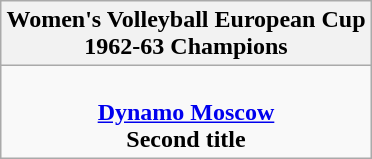<table class=wikitable style="text-align:center; margin:auto">
<tr>
<th>Women's Volleyball European Cup<br> 1962-63 Champions</th>
</tr>
<tr>
<td> <br>  <strong><a href='#'>Dynamo Moscow</a></strong> <br> <strong>Second title</strong></td>
</tr>
</table>
